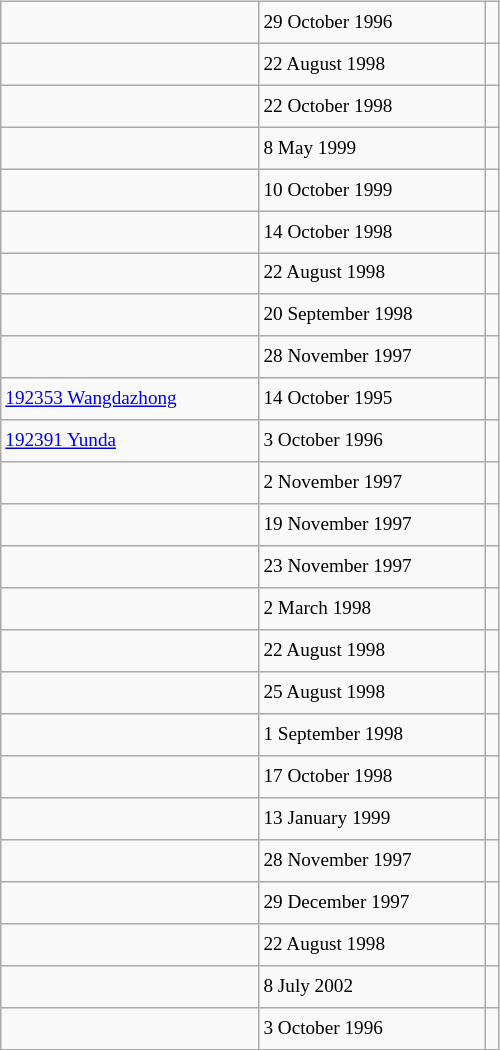<table class="wikitable" style="font-size: 80%; float: left; width: 26em; margin-right: 1em; height: 700px">
<tr>
<td></td>
<td>29 October 1996</td>
<td></td>
</tr>
<tr>
<td></td>
<td>22 August 1998</td>
<td></td>
</tr>
<tr>
<td></td>
<td>22 October 1998</td>
<td></td>
</tr>
<tr>
<td></td>
<td>8 May 1999</td>
<td></td>
</tr>
<tr>
<td></td>
<td>10 October 1999</td>
<td></td>
</tr>
<tr>
<td></td>
<td>14 October 1998</td>
<td></td>
</tr>
<tr>
<td></td>
<td>22 August 1998</td>
<td></td>
</tr>
<tr>
<td></td>
<td>20 September 1998</td>
<td></td>
</tr>
<tr>
<td></td>
<td>28 November 1997</td>
<td></td>
</tr>
<tr>
<td><a href='#'>192353 Wangdazhong</a></td>
<td>14 October 1995</td>
<td></td>
</tr>
<tr>
<td><a href='#'>192391 Yunda</a></td>
<td>3 October 1996</td>
<td></td>
</tr>
<tr>
<td></td>
<td>2 November 1997</td>
<td></td>
</tr>
<tr>
<td></td>
<td>19 November 1997</td>
<td></td>
</tr>
<tr>
<td></td>
<td>23 November 1997</td>
<td></td>
</tr>
<tr>
<td></td>
<td>2 March 1998</td>
<td></td>
</tr>
<tr>
<td></td>
<td>22 August 1998</td>
<td></td>
</tr>
<tr>
<td></td>
<td>25 August 1998</td>
<td></td>
</tr>
<tr>
<td></td>
<td>1 September 1998</td>
<td></td>
</tr>
<tr>
<td></td>
<td>17 October 1998</td>
<td></td>
</tr>
<tr>
<td></td>
<td>13 January 1999</td>
<td></td>
</tr>
<tr>
<td></td>
<td>28 November 1997</td>
<td></td>
</tr>
<tr>
<td></td>
<td>29 December 1997</td>
<td></td>
</tr>
<tr>
<td></td>
<td>22 August 1998</td>
<td></td>
</tr>
<tr>
<td></td>
<td>8 July 2002</td>
<td></td>
</tr>
<tr>
<td></td>
<td>3 October 1996</td>
<td></td>
</tr>
</table>
